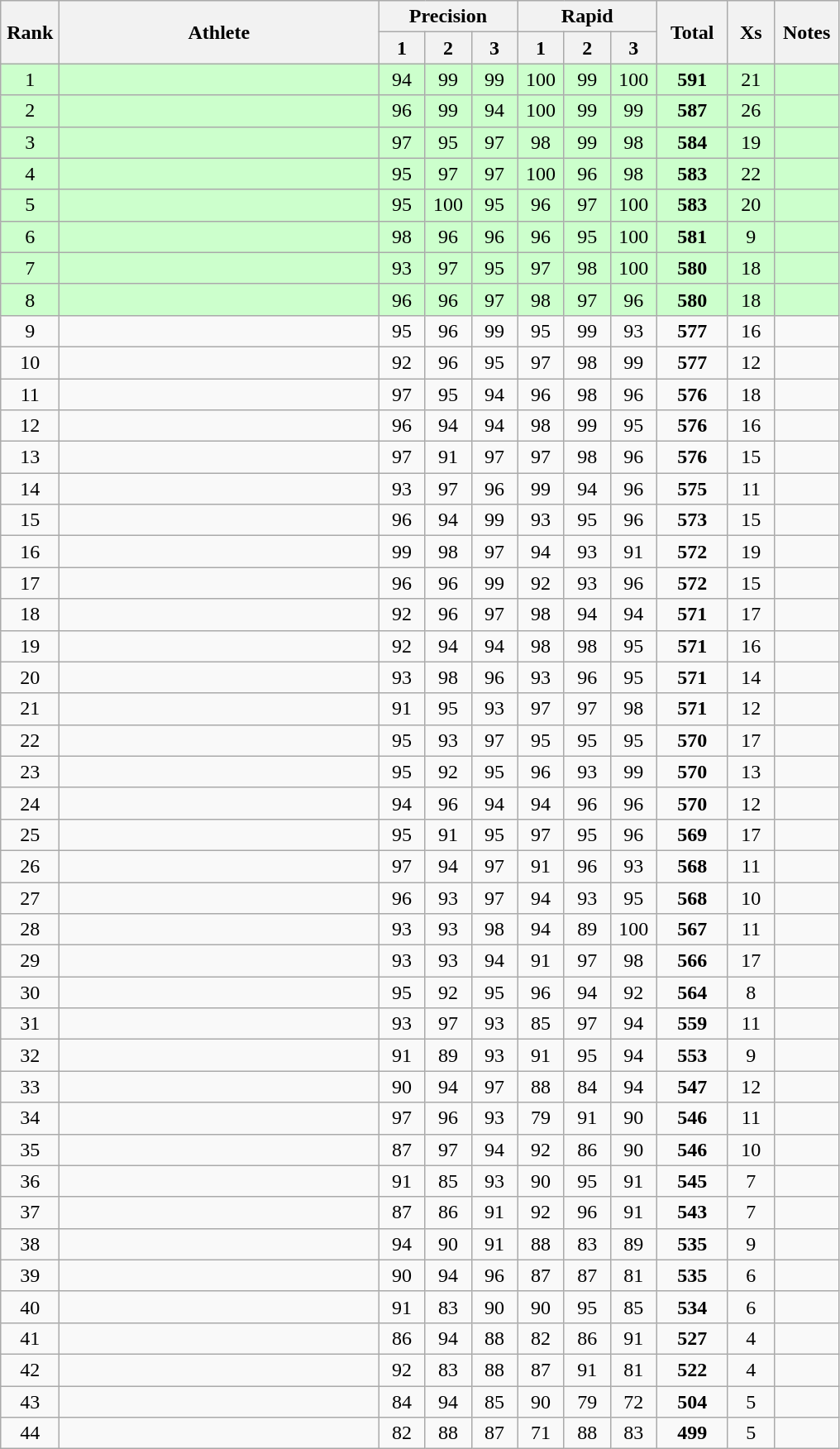<table class="wikitable" style="text-align:center">
<tr>
<th rowspan=2 width=40>Rank</th>
<th rowspan=2 width=250>Athlete</th>
<th colspan=3>Precision</th>
<th colspan=3>Rapid</th>
<th rowspan=2 width=50>Total</th>
<th rowspan=2 width=30>Xs</th>
<th rowspan=2 width=45>Notes</th>
</tr>
<tr>
<th width=30>1</th>
<th width=30>2</th>
<th width=30>3</th>
<th width=30>1</th>
<th width=30>2</th>
<th width=30>3</th>
</tr>
<tr bgcolor=ccffcc>
<td>1</td>
<td align=left></td>
<td>94</td>
<td>99</td>
<td>99</td>
<td>100</td>
<td>99</td>
<td>100</td>
<td><strong>591</strong></td>
<td>21</td>
<td></td>
</tr>
<tr bgcolor=ccffcc>
<td>2</td>
<td align=left></td>
<td>96</td>
<td>99</td>
<td>94</td>
<td>100</td>
<td>99</td>
<td>99</td>
<td><strong>587</strong></td>
<td>26</td>
<td></td>
</tr>
<tr bgcolor=ccffcc>
<td>3</td>
<td align=left></td>
<td>97</td>
<td>95</td>
<td>97</td>
<td>98</td>
<td>99</td>
<td>98</td>
<td><strong>584</strong></td>
<td>19</td>
<td></td>
</tr>
<tr bgcolor=ccffcc>
<td>4</td>
<td align=left></td>
<td>95</td>
<td>97</td>
<td>97</td>
<td>100</td>
<td>96</td>
<td>98</td>
<td><strong>583</strong></td>
<td>22</td>
<td></td>
</tr>
<tr bgcolor=ccffcc>
<td>5</td>
<td align=left></td>
<td>95</td>
<td>100</td>
<td>95</td>
<td>96</td>
<td>97</td>
<td>100</td>
<td><strong>583</strong></td>
<td>20</td>
<td></td>
</tr>
<tr bgcolor=ccffcc>
<td>6</td>
<td align=left></td>
<td>98</td>
<td>96</td>
<td>96</td>
<td>96</td>
<td>95</td>
<td>100</td>
<td><strong>581</strong></td>
<td>9</td>
<td></td>
</tr>
<tr bgcolor=ccffcc>
<td>7</td>
<td align=left></td>
<td>93</td>
<td>97</td>
<td>95</td>
<td>97</td>
<td>98</td>
<td>100</td>
<td><strong>580</strong></td>
<td>18</td>
<td></td>
</tr>
<tr bgcolor=ccffcc>
<td>8</td>
<td align=left></td>
<td>96</td>
<td>96</td>
<td>97</td>
<td>98</td>
<td>97</td>
<td>96</td>
<td><strong>580</strong></td>
<td>18</td>
<td></td>
</tr>
<tr>
<td>9</td>
<td align=left></td>
<td>95</td>
<td>96</td>
<td>99</td>
<td>95</td>
<td>99</td>
<td>93</td>
<td><strong>577</strong></td>
<td>16</td>
<td></td>
</tr>
<tr>
<td>10</td>
<td align=left></td>
<td>92</td>
<td>96</td>
<td>95</td>
<td>97</td>
<td>98</td>
<td>99</td>
<td><strong>577</strong></td>
<td>12</td>
<td></td>
</tr>
<tr>
<td>11</td>
<td align=left></td>
<td>97</td>
<td>95</td>
<td>94</td>
<td>96</td>
<td>98</td>
<td>96</td>
<td><strong>576</strong></td>
<td>18</td>
<td></td>
</tr>
<tr>
<td>12</td>
<td align=left></td>
<td>96</td>
<td>94</td>
<td>94</td>
<td>98</td>
<td>99</td>
<td>95</td>
<td><strong>576</strong></td>
<td>16</td>
<td></td>
</tr>
<tr>
<td>13</td>
<td align=left></td>
<td>97</td>
<td>91</td>
<td>97</td>
<td>97</td>
<td>98</td>
<td>96</td>
<td><strong>576</strong></td>
<td>15</td>
<td></td>
</tr>
<tr>
<td>14</td>
<td align=left></td>
<td>93</td>
<td>97</td>
<td>96</td>
<td>99</td>
<td>94</td>
<td>96</td>
<td><strong>575</strong></td>
<td>11</td>
<td></td>
</tr>
<tr>
<td>15</td>
<td align=left></td>
<td>96</td>
<td>94</td>
<td>99</td>
<td>93</td>
<td>95</td>
<td>96</td>
<td><strong>573</strong></td>
<td>15</td>
<td></td>
</tr>
<tr>
<td>16</td>
<td align=left></td>
<td>99</td>
<td>98</td>
<td>97</td>
<td>94</td>
<td>93</td>
<td>91</td>
<td><strong>572</strong></td>
<td>19</td>
<td></td>
</tr>
<tr>
<td>17</td>
<td align=left></td>
<td>96</td>
<td>96</td>
<td>99</td>
<td>92</td>
<td>93</td>
<td>96</td>
<td><strong>572</strong></td>
<td>15</td>
<td></td>
</tr>
<tr>
<td>18</td>
<td align=left></td>
<td>92</td>
<td>96</td>
<td>97</td>
<td>98</td>
<td>94</td>
<td>94</td>
<td><strong>571</strong></td>
<td>17</td>
<td></td>
</tr>
<tr>
<td>19</td>
<td align=left></td>
<td>92</td>
<td>94</td>
<td>94</td>
<td>98</td>
<td>98</td>
<td>95</td>
<td><strong>571</strong></td>
<td>16</td>
<td></td>
</tr>
<tr>
<td>20</td>
<td align=left></td>
<td>93</td>
<td>98</td>
<td>96</td>
<td>93</td>
<td>96</td>
<td>95</td>
<td><strong>571</strong></td>
<td>14</td>
<td></td>
</tr>
<tr>
<td>21</td>
<td align=left></td>
<td>91</td>
<td>95</td>
<td>93</td>
<td>97</td>
<td>97</td>
<td>98</td>
<td><strong>571</strong></td>
<td>12</td>
<td></td>
</tr>
<tr>
<td>22</td>
<td align=left></td>
<td>95</td>
<td>93</td>
<td>97</td>
<td>95</td>
<td>95</td>
<td>95</td>
<td><strong>570</strong></td>
<td>17</td>
<td></td>
</tr>
<tr>
<td>23</td>
<td align=left></td>
<td>95</td>
<td>92</td>
<td>95</td>
<td>96</td>
<td>93</td>
<td>99</td>
<td><strong>570</strong></td>
<td>13</td>
<td></td>
</tr>
<tr>
<td>24</td>
<td align=left></td>
<td>94</td>
<td>96</td>
<td>94</td>
<td>94</td>
<td>96</td>
<td>96</td>
<td><strong>570</strong></td>
<td>12</td>
<td></td>
</tr>
<tr>
<td>25</td>
<td align=left></td>
<td>95</td>
<td>91</td>
<td>95</td>
<td>97</td>
<td>95</td>
<td>96</td>
<td><strong>569</strong></td>
<td>17</td>
<td></td>
</tr>
<tr>
<td>26</td>
<td align=left></td>
<td>97</td>
<td>94</td>
<td>97</td>
<td>91</td>
<td>96</td>
<td>93</td>
<td><strong>568</strong></td>
<td>11</td>
<td></td>
</tr>
<tr>
<td>27</td>
<td align=left></td>
<td>96</td>
<td>93</td>
<td>97</td>
<td>94</td>
<td>93</td>
<td>95</td>
<td><strong>568</strong></td>
<td>10</td>
<td></td>
</tr>
<tr>
<td>28</td>
<td align=left></td>
<td>93</td>
<td>93</td>
<td>98</td>
<td>94</td>
<td>89</td>
<td>100</td>
<td><strong>567</strong></td>
<td>11</td>
<td></td>
</tr>
<tr>
<td>29</td>
<td align=left></td>
<td>93</td>
<td>93</td>
<td>94</td>
<td>91</td>
<td>97</td>
<td>98</td>
<td><strong>566</strong></td>
<td>17</td>
<td></td>
</tr>
<tr>
<td>30</td>
<td align=left></td>
<td>95</td>
<td>92</td>
<td>95</td>
<td>96</td>
<td>94</td>
<td>92</td>
<td><strong>564</strong></td>
<td>8</td>
<td></td>
</tr>
<tr>
<td>31</td>
<td align=left></td>
<td>93</td>
<td>97</td>
<td>93</td>
<td>85</td>
<td>97</td>
<td>94</td>
<td><strong>559</strong></td>
<td>11</td>
<td></td>
</tr>
<tr>
<td>32</td>
<td align=left></td>
<td>91</td>
<td>89</td>
<td>93</td>
<td>91</td>
<td>95</td>
<td>94</td>
<td><strong>553</strong></td>
<td>9</td>
<td></td>
</tr>
<tr>
<td>33</td>
<td align=left></td>
<td>90</td>
<td>94</td>
<td>97</td>
<td>88</td>
<td>84</td>
<td>94</td>
<td><strong>547</strong></td>
<td>12</td>
<td></td>
</tr>
<tr>
<td>34</td>
<td align=left></td>
<td>97</td>
<td>96</td>
<td>93</td>
<td>79</td>
<td>91</td>
<td>90</td>
<td><strong>546</strong></td>
<td>11</td>
<td></td>
</tr>
<tr>
<td>35</td>
<td align=left></td>
<td>87</td>
<td>97</td>
<td>94</td>
<td>92</td>
<td>86</td>
<td>90</td>
<td><strong>546</strong></td>
<td>10</td>
<td></td>
</tr>
<tr>
<td>36</td>
<td align=left></td>
<td>91</td>
<td>85</td>
<td>93</td>
<td>90</td>
<td>95</td>
<td>91</td>
<td><strong>545</strong></td>
<td>7</td>
<td></td>
</tr>
<tr>
<td>37</td>
<td align=left></td>
<td>87</td>
<td>86</td>
<td>91</td>
<td>92</td>
<td>96</td>
<td>91</td>
<td><strong>543</strong></td>
<td>7</td>
<td></td>
</tr>
<tr>
<td>38</td>
<td align=left></td>
<td>94</td>
<td>90</td>
<td>91</td>
<td>88</td>
<td>83</td>
<td>89</td>
<td><strong>535</strong></td>
<td>9</td>
<td></td>
</tr>
<tr>
<td>39</td>
<td align=left></td>
<td>90</td>
<td>94</td>
<td>96</td>
<td>87</td>
<td>87</td>
<td>81</td>
<td><strong>535</strong></td>
<td>6</td>
<td></td>
</tr>
<tr>
<td>40</td>
<td align=left></td>
<td>91</td>
<td>83</td>
<td>90</td>
<td>90</td>
<td>95</td>
<td>85</td>
<td><strong>534</strong></td>
<td>6</td>
<td></td>
</tr>
<tr>
<td>41</td>
<td align=left></td>
<td>86</td>
<td>94</td>
<td>88</td>
<td>82</td>
<td>86</td>
<td>91</td>
<td><strong>527</strong></td>
<td>4</td>
<td></td>
</tr>
<tr>
<td>42</td>
<td align=left></td>
<td>92</td>
<td>83</td>
<td>88</td>
<td>87</td>
<td>91</td>
<td>81</td>
<td><strong>522</strong></td>
<td>4</td>
<td></td>
</tr>
<tr>
<td>43</td>
<td align=left></td>
<td>84</td>
<td>94</td>
<td>85</td>
<td>90</td>
<td>79</td>
<td>72</td>
<td><strong>504</strong></td>
<td>5</td>
<td></td>
</tr>
<tr>
<td>44</td>
<td align=left></td>
<td>82</td>
<td>88</td>
<td>87</td>
<td>71</td>
<td>88</td>
<td>83</td>
<td><strong>499</strong></td>
<td>5</td>
<td></td>
</tr>
</table>
